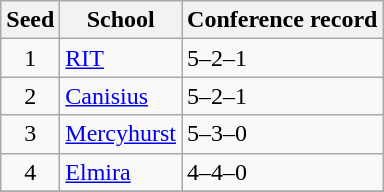<table class="wikitable">
<tr>
<th>Seed</th>
<th>School</th>
<th>Conference record</th>
</tr>
<tr>
<td align=center>1</td>
<td><a href='#'>RIT</a></td>
<td>5–2–1</td>
</tr>
<tr>
<td align=center>2</td>
<td><a href='#'>Canisius</a></td>
<td>5–2–1</td>
</tr>
<tr>
<td align=center>3</td>
<td><a href='#'>Mercyhurst</a></td>
<td>5–3–0</td>
</tr>
<tr>
<td align=center>4</td>
<td><a href='#'>Elmira</a></td>
<td>4–4–0</td>
</tr>
<tr>
</tr>
</table>
